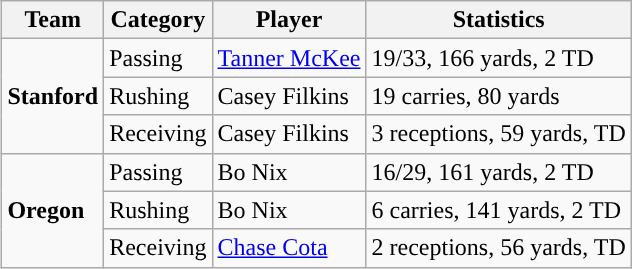<table class="wikitable" style="float: right;">
<tr>
<th>Team</th>
<th>Category</th>
<th>Player</th>
<th>Statistics</th>
</tr>
<tr>
<td rowspan=3><strong>Stanford</strong></td>
<td>Passing</td>
<td><a href='#'>Tanner McKee</a></td>
<td>19/33, 166 yards, 2 TD</td>
</tr>
<tr>
<td>Rushing</td>
<td>Casey Filkins</td>
<td>19 carries, 80 yards</td>
</tr>
<tr>
<td>Receiving</td>
<td>Casey Filkins</td>
<td>3 receptions, 59 yards, TD</td>
</tr>
<tr>
<td rowspan=3><strong>Oregon</strong></td>
<td>Passing</td>
<td>Bo Nix</td>
<td>16/29, 161 yards, 2 TD</td>
</tr>
<tr>
<td>Rushing</td>
<td>Bo Nix</td>
<td>6 carries, 141 yards, 2 TD</td>
</tr>
<tr>
<td>Receiving</td>
<td><a href='#'>Chase Cota</a></td>
<td>2 receptions, 56 yards, TD</td>
</tr>
</table>
